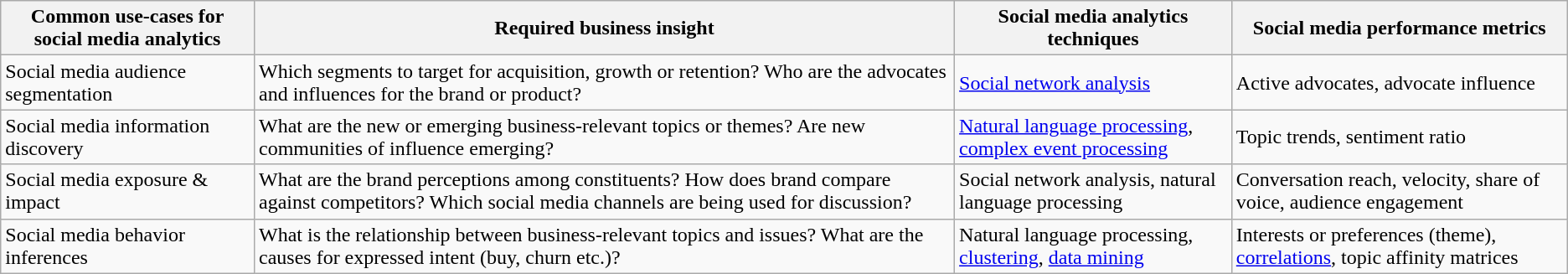<table class="wikitable">
<tr>
<th>Common use-cases for social media analytics</th>
<th>Required business insight</th>
<th>Social media analytics techniques</th>
<th>Social media performance metrics</th>
</tr>
<tr>
<td>Social media audience segmentation</td>
<td>Which segments to target for acquisition, growth or retention? Who are the advocates and influences for the brand or product?</td>
<td><a href='#'>Social network analysis</a></td>
<td>Active advocates, advocate influence</td>
</tr>
<tr>
<td>Social media information discovery</td>
<td>What are the new or emerging business-relevant topics or themes? Are new communities of influence emerging?</td>
<td><a href='#'>Natural language processing</a>, <a href='#'>complex event processing</a></td>
<td>Topic trends, sentiment ratio</td>
</tr>
<tr>
<td>Social media exposure & impact</td>
<td>What are the brand perceptions among constituents? How does brand compare against competitors? Which social media channels are being used for discussion?</td>
<td>Social network analysis, natural language processing</td>
<td>Conversation reach, velocity, share of voice, audience engagement</td>
</tr>
<tr>
<td>Social media behavior inferences</td>
<td>What is the relationship between business-relevant topics and issues? What are the causes for expressed intent (buy, churn etc.)?</td>
<td>Natural language processing, <a href='#'>clustering</a>, <a href='#'>data mining</a></td>
<td>Interests or preferences (theme), <a href='#'>correlations</a>, topic affinity matrices</td>
</tr>
</table>
